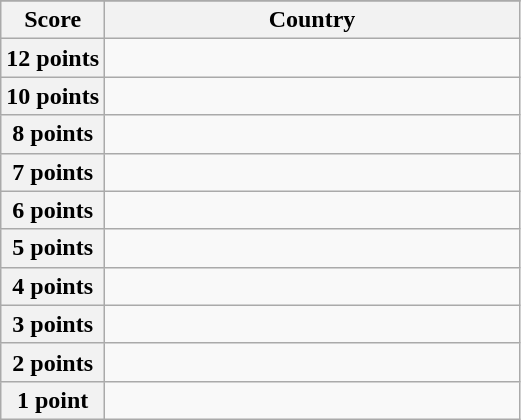<table class="wikitable">
<tr>
</tr>
<tr>
<th scope="col" width="20%">Score</th>
<th scope="col">Country</th>
</tr>
<tr>
<th scope="row">12 points</th>
<td></td>
</tr>
<tr>
<th scope="row">10 points</th>
<td></td>
</tr>
<tr>
<th scope="row">8 points</th>
<td></td>
</tr>
<tr>
<th scope="row">7 points</th>
<td></td>
</tr>
<tr>
<th scope="row">6 points</th>
<td></td>
</tr>
<tr>
<th scope="row">5 points</th>
<td></td>
</tr>
<tr>
<th scope="row">4 points</th>
<td></td>
</tr>
<tr>
<th scope="row">3 points</th>
<td></td>
</tr>
<tr>
<th scope="row">2 points</th>
<td></td>
</tr>
<tr>
<th scope="row">1 point</th>
<td></td>
</tr>
</table>
